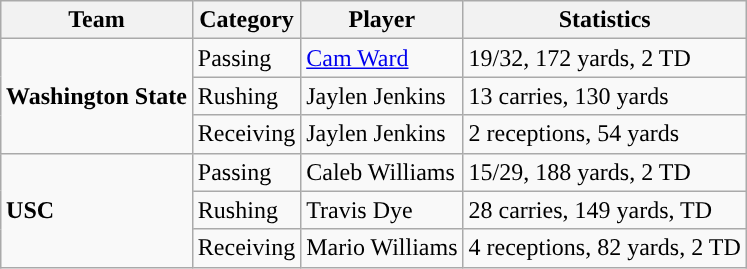<table class="wikitable" style="float: right;">
<tr>
<th>Team</th>
<th>Category</th>
<th>Player</th>
<th>Statistics</th>
</tr>
<tr>
<td rowspan=3><strong>Washington State</strong></td>
<td>Passing</td>
<td><a href='#'>Cam Ward</a></td>
<td>19/32, 172 yards, 2 TD</td>
</tr>
<tr>
<td>Rushing</td>
<td>Jaylen Jenkins</td>
<td>13 carries, 130 yards</td>
</tr>
<tr>
<td>Receiving</td>
<td>Jaylen Jenkins</td>
<td>2 receptions, 54 yards</td>
</tr>
<tr>
<td rowspan=3><strong>USC</strong></td>
<td>Passing</td>
<td>Caleb Williams</td>
<td>15/29, 188 yards, 2 TD</td>
</tr>
<tr>
<td>Rushing</td>
<td>Travis Dye</td>
<td>28 carries, 149 yards, TD</td>
</tr>
<tr>
<td>Receiving</td>
<td>Mario Williams</td>
<td>4 receptions, 82 yards, 2 TD</td>
</tr>
</table>
